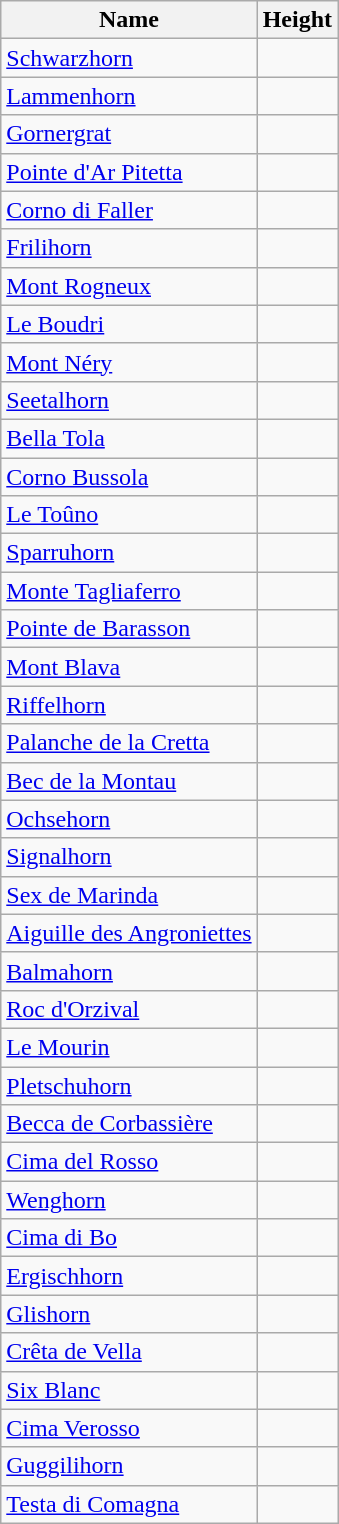<table class="wikitable sortable">
<tr>
<th align=left>Name</th>
<th align=left>Height</th>
</tr>
<tr>
<td><a href='#'>Schwarzhorn</a></td>
<td></td>
</tr>
<tr>
<td><a href='#'>Lammenhorn</a></td>
<td></td>
</tr>
<tr>
<td><a href='#'>Gornergrat</a></td>
<td></td>
</tr>
<tr>
<td><a href='#'>Pointe d'Ar Pitetta</a></td>
<td></td>
</tr>
<tr>
<td><a href='#'>Corno di Faller</a></td>
<td></td>
</tr>
<tr>
<td><a href='#'>Frilihorn</a></td>
<td></td>
</tr>
<tr>
<td><a href='#'>Mont Rogneux</a></td>
<td></td>
</tr>
<tr>
<td><a href='#'>Le Boudri</a></td>
<td></td>
</tr>
<tr>
<td><a href='#'>Mont Néry</a></td>
<td></td>
</tr>
<tr>
<td><a href='#'>Seetalhorn</a></td>
<td></td>
</tr>
<tr>
<td><a href='#'>Bella Tola</a></td>
<td></td>
</tr>
<tr>
<td><a href='#'>Corno Bussola</a></td>
<td></td>
</tr>
<tr>
<td><a href='#'>Le Toûno</a></td>
<td></td>
</tr>
<tr>
<td><a href='#'>Sparruhorn</a></td>
<td></td>
</tr>
<tr>
<td><a href='#'>Monte Tagliaferro</a></td>
<td></td>
</tr>
<tr>
<td><a href='#'>Pointe de Barasson</a></td>
<td></td>
</tr>
<tr>
<td><a href='#'>Mont Blava</a></td>
<td></td>
</tr>
<tr>
<td><a href='#'>Riffelhorn</a></td>
<td></td>
</tr>
<tr>
<td><a href='#'>Palanche de la Cretta</a></td>
<td></td>
</tr>
<tr>
<td><a href='#'>Bec de la Montau</a></td>
<td></td>
</tr>
<tr>
<td><a href='#'>Ochsehorn</a></td>
<td></td>
</tr>
<tr>
<td><a href='#'>Signalhorn</a></td>
<td></td>
</tr>
<tr>
<td><a href='#'>Sex de Marinda</a></td>
<td></td>
</tr>
<tr>
<td><a href='#'>Aiguille des Angroniettes</a></td>
<td></td>
</tr>
<tr>
<td><a href='#'>Balmahorn</a></td>
<td></td>
</tr>
<tr>
<td><a href='#'>Roc d'Orzival</a></td>
<td></td>
</tr>
<tr>
<td><a href='#'>Le Mourin</a></td>
<td></td>
</tr>
<tr>
<td><a href='#'>Pletschuhorn</a></td>
<td></td>
</tr>
<tr>
<td><a href='#'>Becca de Corbassière</a></td>
<td></td>
</tr>
<tr>
<td><a href='#'>Cima del Rosso</a></td>
<td></td>
</tr>
<tr>
<td><a href='#'>Wenghorn</a></td>
<td></td>
</tr>
<tr>
<td><a href='#'>Cima di Bo</a></td>
<td></td>
</tr>
<tr>
<td><a href='#'>Ergischhorn</a></td>
<td></td>
</tr>
<tr>
<td><a href='#'>Glishorn</a></td>
<td></td>
</tr>
<tr>
<td><a href='#'>Crêta de Vella</a></td>
<td></td>
</tr>
<tr>
<td><a href='#'>Six Blanc</a></td>
<td></td>
</tr>
<tr>
<td><a href='#'>Cima Verosso</a></td>
<td></td>
</tr>
<tr>
<td><a href='#'>Guggilihorn</a></td>
<td></td>
</tr>
<tr>
<td><a href='#'>Testa di Comagna</a></td>
<td></td>
</tr>
</table>
